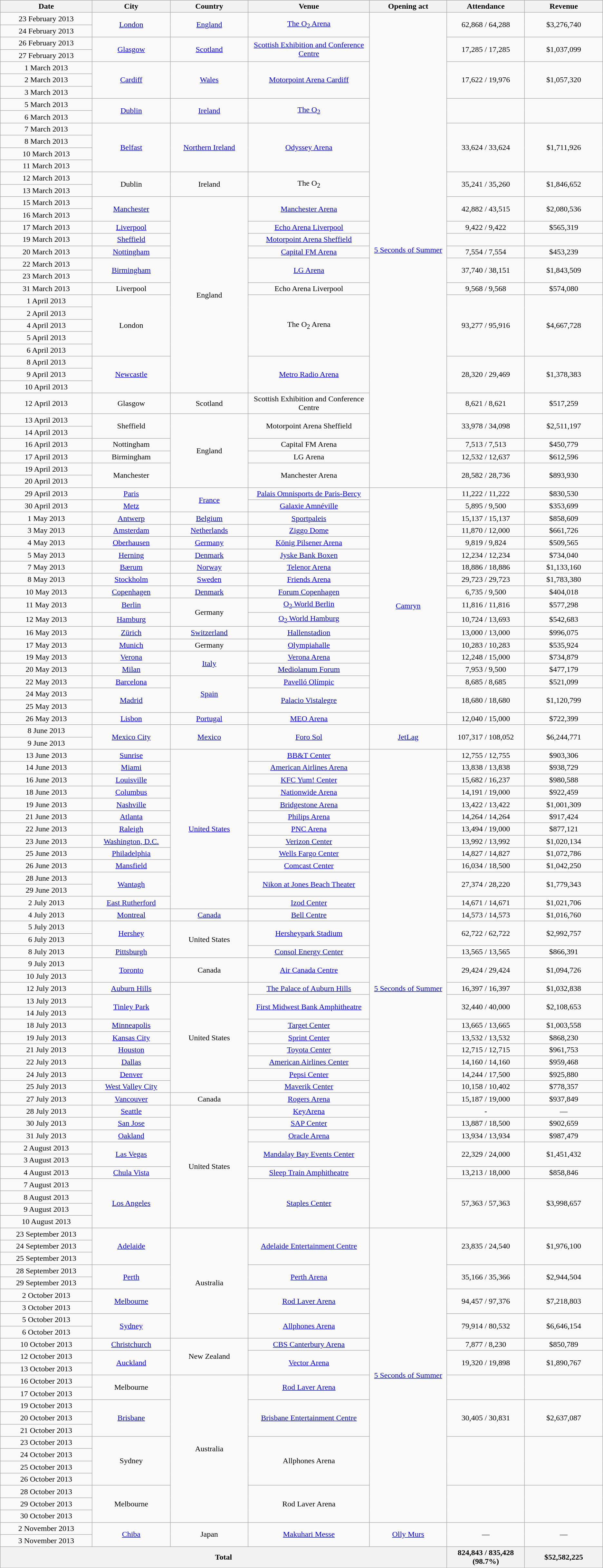<table class="wikitable" style="text-align:center;">
<tr>
<th scope="col" style="width:12em;">Date</th>
<th scope="col" style="width:10em;">City</th>
<th scope="col" style="width:10em;">Country</th>
<th scope="col" style="width:16em;">Venue</th>
<th scope="col" style="width:10em;">Opening act</th>
<th scope="col" style="width:10em;">Attendance</th>
<th scope="col" style="width:10em;">Revenue</th>
</tr>
<tr>
<td>23 February 2013</td>
<td rowspan="2"><a href='#'>London</a></td>
<td rowspan="2"><a href='#'>England</a></td>
<td rowspan="2"><a href='#'>The O<sub>2</sub> Arena</a></td>
<td rowspan="38"><a href='#'>5 Seconds of Summer</a></td>
<td rowspan="2">62,868 / 64,288</td>
<td rowspan="2">$3,276,740</td>
</tr>
<tr>
<td>24 February 2013</td>
</tr>
<tr>
<td>26 February 2013</td>
<td rowspan="2"><a href='#'>Glasgow</a></td>
<td rowspan="2"><a href='#'>Scotland</a></td>
<td rowspan="2"><a href='#'>Scottish Exhibition and Conference Centre</a></td>
<td rowspan="2">17,285 / 17,285</td>
<td rowspan="2">$1,037,099</td>
</tr>
<tr>
<td>27 February 2013</td>
</tr>
<tr>
<td>1 March 2013</td>
<td rowspan="3"><a href='#'>Cardiff</a></td>
<td rowspan="3"><a href='#'>Wales</a></td>
<td rowspan="3"><a href='#'>Motorpoint Arena Cardiff</a></td>
<td rowspan="3">17,622 / 19,976</td>
<td rowspan="3">$1,057,320</td>
</tr>
<tr>
<td>2 March 2013</td>
</tr>
<tr>
<td>3 March 2013</td>
</tr>
<tr>
<td>5 March 2013</td>
<td rowspan="2"><a href='#'>Dublin</a></td>
<td rowspan="2"><a href='#'>Ireland</a></td>
<td rowspan="2"><a href='#'>The O<sub>2</sub></a></td>
<td rowspan="2"></td>
<td rowspan="2"></td>
</tr>
<tr>
<td>6 March 2013</td>
</tr>
<tr>
<td>7 March 2013</td>
<td rowspan="4"><a href='#'>Belfast</a></td>
<td rowspan="4"><a href='#'>Northern Ireland</a></td>
<td rowspan="4"><a href='#'>Odyssey Arena</a></td>
<td rowspan="4">33,624 / 33,624</td>
<td rowspan="4">$1,711,926</td>
</tr>
<tr>
<td>8 March 2013</td>
</tr>
<tr>
<td>10 March 2013</td>
</tr>
<tr>
<td>11 March 2013</td>
</tr>
<tr>
<td>12 March 2013</td>
<td rowspan="2">Dublin</td>
<td rowspan="2">Ireland</td>
<td rowspan="2">The O<sub>2</sub></td>
<td rowspan="2">35,241 / 35,260</td>
<td rowspan="2">$1,846,652</td>
</tr>
<tr>
<td>13 March 2013</td>
</tr>
<tr>
<td>15 March 2013</td>
<td rowspan="2"><a href='#'>Manchester</a></td>
<td rowspan="16">England</td>
<td rowspan="2"><a href='#'>Manchester Arena</a></td>
<td rowspan="2">42,882 / 43,515</td>
<td rowspan="2">$2,080,536</td>
</tr>
<tr>
<td>16 March 2013</td>
</tr>
<tr>
<td>17 March 2013</td>
<td><a href='#'>Liverpool</a></td>
<td><a href='#'>Echo Arena Liverpool</a></td>
<td>9,422 / 9,422</td>
<td>$565,319</td>
</tr>
<tr>
<td>19 March 2013</td>
<td><a href='#'>Sheffield</a></td>
<td><a href='#'>Motorpoint Arena Sheffield</a></td>
<td></td>
<td></td>
</tr>
<tr>
<td>20 March 2013</td>
<td><a href='#'>Nottingham</a></td>
<td><a href='#'>Capital FM Arena</a></td>
<td>7,554 / 7,554</td>
<td>$453,239</td>
</tr>
<tr>
<td>22 March 2013</td>
<td rowspan="2"><a href='#'>Birmingham</a></td>
<td rowspan="2"><a href='#'>LG Arena</a></td>
<td rowspan="2">37,740 / 38,151</td>
<td rowspan="2">$1,843,509</td>
</tr>
<tr>
<td>23 March 2013</td>
</tr>
<tr>
<td>31 March 2013</td>
<td>Liverpool</td>
<td>Echo Arena Liverpool</td>
<td>9,568 / 9,568</td>
<td>$574,080</td>
</tr>
<tr>
<td>1 April 2013</td>
<td rowspan="5">London</td>
<td rowspan="5">The O<sub>2</sub> Arena</td>
<td rowspan="5">93,277 / 95,916</td>
<td rowspan="5">$4,667,728</td>
</tr>
<tr>
<td>2 April 2013</td>
</tr>
<tr>
<td>4 April 2013</td>
</tr>
<tr>
<td>5 April 2013</td>
</tr>
<tr>
<td>6 April 2013</td>
</tr>
<tr>
<td>8 April 2013</td>
<td rowspan="3"><a href='#'>Newcastle</a></td>
<td rowspan="3"><a href='#'>Metro Radio Arena</a></td>
<td rowspan="3">28,320 / 29,469</td>
<td rowspan="3">$1,378,383</td>
</tr>
<tr>
<td>9 April 2013</td>
</tr>
<tr>
<td>10 April 2013</td>
</tr>
<tr>
<td>12 April 2013</td>
<td>Glasgow</td>
<td>Scotland</td>
<td>Scottish Exhibition and Conference Centre</td>
<td>8,621 / 8,621</td>
<td>$517,259</td>
</tr>
<tr>
<td>13 April 2013</td>
<td rowspan="2">Sheffield</td>
<td rowspan="6">England</td>
<td rowspan="2">Motorpoint Arena Sheffield</td>
<td rowspan="2">33,978 / 34,098</td>
<td rowspan="2">$2,511,197</td>
</tr>
<tr>
<td>14 April 2013</td>
</tr>
<tr>
<td>16 April 2013</td>
<td>Nottingham</td>
<td>Capital FM Arena</td>
<td>7,513 / 7,513</td>
<td>$450,779</td>
</tr>
<tr>
<td>17 April 2013</td>
<td>Birmingham</td>
<td>LG Arena</td>
<td>12,532 / 12,637</td>
<td>$612,596</td>
</tr>
<tr>
<td>19 April 2013</td>
<td rowspan="2">Manchester</td>
<td rowspan="2">Manchester Arena</td>
<td rowspan="2">28,582 / 28,736</td>
<td rowspan="2">$893,930</td>
</tr>
<tr>
<td>20 April 2013</td>
</tr>
<tr>
<td>29 April 2013</td>
<td><a href='#'>Paris</a></td>
<td rowspan="2"><a href='#'>France</a></td>
<td><a href='#'>Palais Omnisports de Paris-Bercy</a></td>
<td rowspan="19"><a href='#'>Camryn</a></td>
<td>11,222 / 11,222</td>
<td>$830,530</td>
</tr>
<tr>
<td>30 April 2013</td>
<td><a href='#'>Metz</a></td>
<td><a href='#'>Galaxie Amnéville</a></td>
<td>5,895 / 9,500</td>
<td>$353,699</td>
</tr>
<tr>
<td>1 May 2013</td>
<td><a href='#'>Antwerp</a></td>
<td><a href='#'>Belgium</a></td>
<td><a href='#'>Sportpaleis</a></td>
<td>15,137 / 15,137</td>
<td>$858,609</td>
</tr>
<tr>
<td>3 May 2013</td>
<td><a href='#'>Amsterdam</a></td>
<td><a href='#'>Netherlands</a></td>
<td><a href='#'>Ziggo Dome</a></td>
<td>11,870 / 12,000</td>
<td>$661,726</td>
</tr>
<tr>
<td>4 May 2013</td>
<td><a href='#'>Oberhausen</a></td>
<td><a href='#'>Germany</a></td>
<td><a href='#'>König Pilsener Arena</a></td>
<td>9,819 / 9,824</td>
<td>$509,565</td>
</tr>
<tr>
<td>5 May 2013</td>
<td><a href='#'>Herning</a></td>
<td><a href='#'>Denmark</a></td>
<td><a href='#'>Jyske Bank Boxen</a></td>
<td>12,234 / 12,234</td>
<td>$734,040</td>
</tr>
<tr>
<td>7 May 2013</td>
<td><a href='#'>Bærum</a></td>
<td><a href='#'>Norway</a></td>
<td><a href='#'>Telenor Arena</a></td>
<td>18,886 / 18,886</td>
<td>$1,133,160</td>
</tr>
<tr>
<td>8 May 2013</td>
<td><a href='#'>Stockholm</a></td>
<td><a href='#'>Sweden</a></td>
<td><a href='#'>Friends Arena</a></td>
<td>29,723 / 29,723</td>
<td>$1,783,380</td>
</tr>
<tr>
<td>10 May 2013</td>
<td><a href='#'>Copenhagen</a></td>
<td><a href='#'>Denmark</a></td>
<td><a href='#'>Forum Copenhagen</a></td>
<td>6,735 / 9,500</td>
<td>$404,018</td>
</tr>
<tr>
<td>11 May 2013</td>
<td><a href='#'>Berlin</a></td>
<td rowspan="2">Germany</td>
<td><a href='#'>O<sub>2</sub> World Berlin</a></td>
<td>11,816 / 11,816</td>
<td>$577,298</td>
</tr>
<tr>
<td>12 May 2013</td>
<td><a href='#'>Hamburg</a></td>
<td><a href='#'>O<sub>2</sub> World Hamburg</a></td>
<td>10,724 / 13,693</td>
<td>$542,683</td>
</tr>
<tr>
<td>16 May 2013</td>
<td><a href='#'>Zürich</a></td>
<td><a href='#'>Switzerland</a></td>
<td><a href='#'>Hallenstadion</a></td>
<td>13,000 / 13,000</td>
<td>$996,075</td>
</tr>
<tr>
<td>17 May 2013</td>
<td><a href='#'>Munich</a></td>
<td>Germany</td>
<td><a href='#'>Olympiahalle</a></td>
<td>10,283 / 10,283</td>
<td>$535,924</td>
</tr>
<tr>
<td>19 May 2013</td>
<td><a href='#'>Verona</a></td>
<td rowspan="2"><a href='#'>Italy</a></td>
<td><a href='#'>Verona Arena</a></td>
<td>12,248 / 15,000</td>
<td>$734,879</td>
</tr>
<tr>
<td>20 May 2013</td>
<td><a href='#'>Milan</a></td>
<td><a href='#'>Mediolanum Forum</a></td>
<td>7,953 / 9,500</td>
<td>$477,179</td>
</tr>
<tr>
<td>22 May 2013</td>
<td><a href='#'>Barcelona</a></td>
<td rowspan="3"><a href='#'>Spain</a></td>
<td><a href='#'>Pavelló Olímpic</a></td>
<td>8,685 / 8,685</td>
<td>$521,099</td>
</tr>
<tr>
<td>24 May 2013</td>
<td rowspan="2"><a href='#'>Madrid</a></td>
<td rowspan="2"><a href='#'>Palacio Vistalegre</a></td>
<td rowspan="2">18,680 / 18,680</td>
<td rowspan="2">$1,120,799</td>
</tr>
<tr>
<td>25 May 2013</td>
</tr>
<tr>
<td>26 May 2013</td>
<td><a href='#'>Lisbon</a></td>
<td><a href='#'>Portugal</a></td>
<td><a href='#'>MEO Arena</a></td>
<td>12,040 / 15,000</td>
<td>$722,399</td>
</tr>
<tr>
<td>8 June 2013</td>
<td rowspan="2"><a href='#'>Mexico City</a></td>
<td rowspan="2"><a href='#'>Mexico</a></td>
<td rowspan="2"><a href='#'>Foro Sol</a></td>
<td rowspan="2"><a href='#'>JetLag</a></td>
<td rowspan="2">107,317 / 108,052</td>
<td rowspan="2">$6,244,771</td>
</tr>
<tr>
<td>9 June 2013</td>
</tr>
<tr>
<td>13 June 2013</td>
<td><a href='#'>Sunrise</a></td>
<td rowspan="13"><a href='#'>United States</a></td>
<td><a href='#'>BB&T Center</a></td>
<td rowspan="39"><a href='#'>5 Seconds of Summer</a></td>
<td>12,755 / 12,755</td>
<td>$903,306</td>
</tr>
<tr>
<td>14 June 2013</td>
<td><a href='#'>Miami</a></td>
<td><a href='#'>American Airlines Arena</a></td>
<td>13,838 / 13,838</td>
<td>$938,729</td>
</tr>
<tr>
<td>16 June 2013</td>
<td><a href='#'>Louisville</a></td>
<td><a href='#'>KFC Yum! Center</a></td>
<td>15,682 / 16,237</td>
<td>$980,588</td>
</tr>
<tr>
<td>18 June 2013</td>
<td><a href='#'>Columbus</a></td>
<td><a href='#'>Nationwide Arena</a></td>
<td>14,191 / 19,000</td>
<td>$922,459</td>
</tr>
<tr>
<td>19 June 2013</td>
<td><a href='#'>Nashville</a></td>
<td><a href='#'>Bridgestone Arena</a></td>
<td>13,422 / 13,422</td>
<td>$1,001,309</td>
</tr>
<tr>
<td>21 June 2013</td>
<td><a href='#'>Atlanta</a></td>
<td><a href='#'>Philips Arena</a></td>
<td>14,264 / 14,264</td>
<td>$917,424</td>
</tr>
<tr>
<td>22 June 2013</td>
<td><a href='#'>Raleigh</a></td>
<td><a href='#'>PNC Arena</a></td>
<td>13,494 / 19,000</td>
<td>$877,121</td>
</tr>
<tr>
<td>23 June 2013</td>
<td><a href='#'>Washington, D.C.</a></td>
<td><a href='#'>Verizon Center</a></td>
<td>13,992 / 13,992</td>
<td>$1,020,134</td>
</tr>
<tr>
<td>25 June 2013</td>
<td><a href='#'>Philadelphia</a></td>
<td><a href='#'>Wells Fargo Center</a></td>
<td>14,827 / 14,827</td>
<td>$1,072,786</td>
</tr>
<tr>
<td>26 June 2013</td>
<td><a href='#'>Mansfield</a></td>
<td><a href='#'>Comcast Center</a></td>
<td>16,034 / 18,500</td>
<td>$1,042,250</td>
</tr>
<tr>
<td>28 June 2013</td>
<td rowspan="2"><a href='#'>Wantagh</a></td>
<td rowspan="2"><a href='#'>Nikon at Jones Beach Theater</a></td>
<td rowspan="2">27,374 / 28,220</td>
<td rowspan="2">$1,779,343</td>
</tr>
<tr>
<td>29 June 2013</td>
</tr>
<tr>
<td>2 July 2013</td>
<td><a href='#'>East Rutherford</a></td>
<td><a href='#'>Izod Center</a></td>
<td>14,671 / 14,671</td>
<td>$1,021,706</td>
</tr>
<tr>
<td>4 July 2013</td>
<td><a href='#'>Montreal</a></td>
<td><a href='#'>Canada</a></td>
<td><a href='#'>Bell Centre</a></td>
<td>14,573 / 14,573</td>
<td>$1,016,760</td>
</tr>
<tr>
<td>5 July 2013</td>
<td rowspan="2"><a href='#'>Hershey</a></td>
<td rowspan="3">United States</td>
<td rowspan="2"><a href='#'>Hersheypark Stadium</a></td>
<td rowspan="2">62,722 / 62,722</td>
<td rowspan="2">$2,992,757</td>
</tr>
<tr>
<td>6 July 2013</td>
</tr>
<tr>
<td>8 July 2013</td>
<td><a href='#'>Pittsburgh</a></td>
<td><a href='#'>Consol Energy Center</a></td>
<td>13,565 / 13,565</td>
<td>$866,391</td>
</tr>
<tr>
<td>9 July 2013</td>
<td rowspan="2"><a href='#'>Toronto</a></td>
<td rowspan="2">Canada</td>
<td rowspan="2"><a href='#'>Air Canada Centre</a></td>
<td rowspan="2">29,424 / 29,424</td>
<td rowspan="2">$1,094,726</td>
</tr>
<tr>
<td>10 July 2013</td>
</tr>
<tr>
<td>12 July 2013</td>
<td><a href='#'>Auburn Hills</a></td>
<td rowspan="9">United States</td>
<td><a href='#'>The Palace of Auburn Hills</a></td>
<td>16,397 / 16,397</td>
<td>$1,032,838</td>
</tr>
<tr>
<td>13 July 2013</td>
<td rowspan="2"><a href='#'>Tinley Park</a></td>
<td rowspan="2"><a href='#'>First Midwest Bank Amphitheatre</a></td>
<td rowspan="2">32,440 / 40,000</td>
<td rowspan="2">$2,108,653</td>
</tr>
<tr>
<td>14 July 2013</td>
</tr>
<tr>
<td>18 July 2013</td>
<td><a href='#'>Minneapolis</a></td>
<td><a href='#'>Target Center</a></td>
<td>13,665 / 13,665</td>
<td>$1,003,558</td>
</tr>
<tr>
<td>19 July 2013</td>
<td><a href='#'>Kansas City</a></td>
<td><a href='#'>Sprint Center</a></td>
<td>13,532 / 13,532</td>
<td>$868,230</td>
</tr>
<tr>
<td>21 July 2013</td>
<td><a href='#'>Houston</a></td>
<td><a href='#'>Toyota Center</a></td>
<td>12,715 / 12,715</td>
<td>$961,753</td>
</tr>
<tr>
<td>22 July 2013</td>
<td><a href='#'>Dallas</a></td>
<td><a href='#'>American Airlines Center</a></td>
<td>14,160 / 14,160</td>
<td>$959,468</td>
</tr>
<tr>
<td>24 July 2013</td>
<td><a href='#'>Denver</a></td>
<td><a href='#'>Pepsi Center</a></td>
<td>14,244 / 17,500</td>
<td>$925,880</td>
</tr>
<tr>
<td>25 July 2013</td>
<td><a href='#'>West Valley City</a></td>
<td><a href='#'>Maverik Center</a></td>
<td>10,158 / 10,402</td>
<td>$778,357</td>
</tr>
<tr>
<td>27 July 2013</td>
<td><a href='#'>Vancouver</a></td>
<td>Canada</td>
<td><a href='#'>Rogers Arena</a></td>
<td>15,187 / 19,000</td>
<td>$937,849</td>
</tr>
<tr>
<td>28 July 2013</td>
<td><a href='#'>Seattle</a></td>
<td rowspan="10">United States</td>
<td><a href='#'>KeyArena</a></td>
<td>-</td>
<td>—</td>
</tr>
<tr>
<td>30 July 2013</td>
<td><a href='#'>San Jose</a></td>
<td><a href='#'>SAP Center</a></td>
<td>13,887 / 18,500</td>
<td>$902,659</td>
</tr>
<tr>
<td>31 July 2013</td>
<td><a href='#'>Oakland</a></td>
<td><a href='#'>Oracle Arena</a></td>
<td>13,934 / 13,934</td>
<td>$987,479</td>
</tr>
<tr>
<td>2 August 2013</td>
<td rowspan="2"><a href='#'>Las Vegas</a></td>
<td rowspan="2"><a href='#'>Mandalay Bay Events Center</a></td>
<td rowspan="2">22,329 / 24,000</td>
<td rowspan="2">$1,451,432</td>
</tr>
<tr>
<td>3 August 2013</td>
</tr>
<tr>
<td>4 August 2013</td>
<td><a href='#'>Chula Vista</a></td>
<td><a href='#'>Sleep Train Amphitheatre</a></td>
<td>13,213 / 18,000</td>
<td>$858,846</td>
</tr>
<tr>
<td>7 August 2013</td>
<td rowspan="4"><a href='#'>Los Angeles</a></td>
<td rowspan="4"><a href='#'>Staples Center</a></td>
<td rowspan="4">57,363 / 57,363</td>
<td rowspan="4">$3,998,657</td>
</tr>
<tr>
<td>8 August 2013</td>
</tr>
<tr>
<td>9 August 2013</td>
</tr>
<tr>
<td>10 August 2013</td>
</tr>
<tr>
<td>23 September 2013</td>
<td rowspan="3"><a href='#'>Adelaide</a></td>
<td rowspan="9">Australia</td>
<td rowspan="3"><a href='#'>Adelaide Entertainment Centre</a></td>
<td rowspan="24"><a href='#'>5 Seconds of Summer</a></td>
<td rowspan="3">23,835 / 24,540</td>
<td rowspan="3">$1,976,100</td>
</tr>
<tr>
<td>24 September 2013</td>
</tr>
<tr>
<td>25 September 2013</td>
</tr>
<tr>
<td>28 September 2013</td>
<td rowspan="2"><a href='#'>Perth</a></td>
<td rowspan="2"><a href='#'>Perth Arena</a></td>
<td rowspan="2">35,166 / 35,366</td>
<td rowspan="2">$2,944,504</td>
</tr>
<tr>
<td>29 September 2013</td>
</tr>
<tr>
<td>2 October 2013</td>
<td rowspan="2"><a href='#'>Melbourne</a></td>
<td rowspan="2"><a href='#'>Rod Laver Arena</a></td>
<td rowspan="2">94,457 / 97,376</td>
<td rowspan="2">$7,218,803</td>
</tr>
<tr>
<td>3 October 2013</td>
</tr>
<tr>
<td>5 October 2013</td>
<td rowspan="2"><a href='#'>Sydney</a></td>
<td rowspan="2"><a href='#'>Allphones Arena</a></td>
<td rowspan="2">79,914 / 80,532</td>
<td rowspan="2">$6,646,154</td>
</tr>
<tr>
<td>6 October 2013</td>
</tr>
<tr>
<td>10 October 2013</td>
<td><a href='#'>Christchurch</a></td>
<td rowspan="3">New Zealand</td>
<td><a href='#'>CBS Canterbury Arena</a></td>
<td>7,877 / 8,230</td>
<td>$850,789</td>
</tr>
<tr>
<td>12 October 2013</td>
<td rowspan="2"><a href='#'>Auckland</a></td>
<td rowspan="2"><a href='#'>Vector Arena</a></td>
<td rowspan="2">19,320 / 19,898</td>
<td rowspan="2">$1,890,767</td>
</tr>
<tr>
<td>13 October 2013</td>
</tr>
<tr>
<td>16 October 2013</td>
<td rowspan="2">Melbourne</td>
<td rowspan="12">Australia</td>
<td rowspan="2"><a href='#'>Rod Laver Arena</a></td>
<td rowspan="2"></td>
<td rowspan="2"></td>
</tr>
<tr>
<td>17 October 2013</td>
</tr>
<tr>
<td>19 October 2013</td>
<td rowspan="3"><a href='#'>Brisbane</a></td>
<td rowspan="3"><a href='#'>Brisbane Entertainment Centre</a></td>
<td rowspan="3">30,405 / 30,831</td>
<td rowspan="3">$2,637,087</td>
</tr>
<tr>
<td>20 October 2013</td>
</tr>
<tr>
<td>21 October 2013</td>
</tr>
<tr>
<td>23 October 2013</td>
<td rowspan="4">Sydney</td>
<td rowspan="4">Allphones Arena</td>
<td rowspan="4"></td>
<td rowspan="4"></td>
</tr>
<tr>
<td>24 October 2013</td>
</tr>
<tr>
<td>25 October 2013</td>
</tr>
<tr>
<td>26 October 2013</td>
</tr>
<tr>
<td>28 October 2013</td>
<td rowspan="3">Melbourne</td>
<td rowspan="3">Rod Laver Arena</td>
<td rowspan="3"></td>
<td rowspan="3"></td>
</tr>
<tr>
<td>29 October 2013</td>
</tr>
<tr>
<td>30 October 2013</td>
</tr>
<tr>
<td>2 November 2013</td>
<td rowspan="2"><a href='#'>Chiba</a></td>
<td rowspan="2">Japan</td>
<td rowspan="2"><a href='#'>Makuhari Messe</a></td>
<td rowspan="2"><a href='#'>Olly Murs</a></td>
<td rowspan="2">—</td>
<td rowspan="2">—</td>
</tr>
<tr>
<td>3 November 2013</td>
</tr>
<tr>
<th colspan="5">Total</th>
<th>824,843 / 835,428 (98.7%)</th>
<th>$52,582,225</th>
</tr>
<tr>
</tr>
</table>
